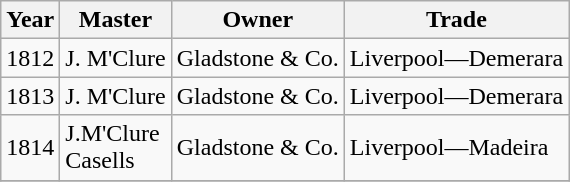<table class="sortable wikitable">
<tr>
<th>Year</th>
<th>Master</th>
<th>Owner</th>
<th>Trade</th>
</tr>
<tr>
<td>1812</td>
<td>J. M'Clure</td>
<td>Gladstone & Co.</td>
<td>Liverpool—Demerara</td>
</tr>
<tr>
<td>1813</td>
<td>J. M'Clure</td>
<td>Gladstone & Co.</td>
<td>Liverpool—Demerara</td>
</tr>
<tr>
<td>1814</td>
<td>J.M'Clure<br>Casells</td>
<td>Gladstone & Co.</td>
<td>Liverpool—Madeira</td>
</tr>
<tr>
</tr>
</table>
